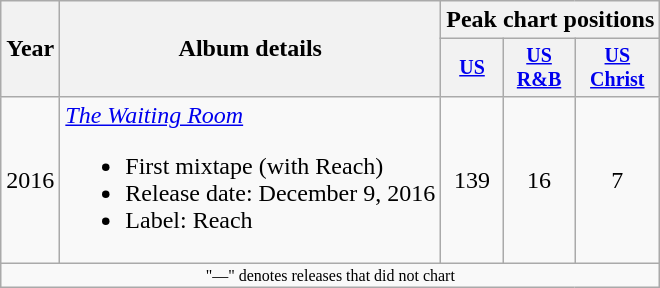<table class="wikitable" style="text-align:center;">
<tr>
<th rowspan="2">Year</th>
<th rowspan="2">Album details</th>
<th colspan="3">Peak chart positions</th>
</tr>
<tr style="font-size:smaller;">
<th><a href='#'>US</a></th>
<th><a href='#'>US<br>R&B</a></th>
<th><a href='#'>US<br>Christ</a></th>
</tr>
<tr>
<td>2016</td>
<td style="text-align:left;"><em><a href='#'>The Waiting Room</a></em><br><ul><li>First mixtape (with Reach)</li><li>Release date: December 9, 2016</li><li>Label: Reach</li></ul></td>
<td>139</td>
<td>16</td>
<td>7</td>
</tr>
<tr>
<td colspan="10" style="font-size:8pt">"—" denotes releases that did not chart</td>
</tr>
</table>
